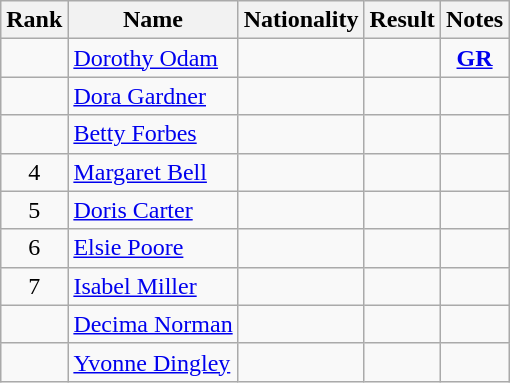<table class="wikitable sortable" style=" text-align:center">
<tr>
<th>Rank</th>
<th>Name</th>
<th>Nationality</th>
<th>Result</th>
<th>Notes</th>
</tr>
<tr>
<td></td>
<td align=left><a href='#'>Dorothy Odam</a></td>
<td align=left></td>
<td></td>
<td><strong><a href='#'>GR</a></strong></td>
</tr>
<tr>
<td></td>
<td align=left><a href='#'>Dora Gardner</a></td>
<td align=left></td>
<td></td>
<td></td>
</tr>
<tr>
<td></td>
<td align=left><a href='#'>Betty Forbes</a></td>
<td align=left></td>
<td></td>
<td></td>
</tr>
<tr>
<td>4</td>
<td align=left><a href='#'>Margaret Bell</a></td>
<td align=left></td>
<td></td>
<td></td>
</tr>
<tr>
<td>5</td>
<td align=left><a href='#'>Doris Carter</a></td>
<td align=left></td>
<td></td>
<td></td>
</tr>
<tr>
<td>6</td>
<td align=left><a href='#'>Elsie Poore</a></td>
<td align=left></td>
<td></td>
<td></td>
</tr>
<tr>
<td>7</td>
<td align=left><a href='#'>Isabel Miller</a></td>
<td align=left></td>
<td></td>
<td></td>
</tr>
<tr>
<td></td>
<td align=left><a href='#'>Decima Norman</a></td>
<td align=left></td>
<td></td>
<td></td>
</tr>
<tr>
<td></td>
<td align=left><a href='#'>Yvonne Dingley</a></td>
<td align=left></td>
<td></td>
<td></td>
</tr>
</table>
